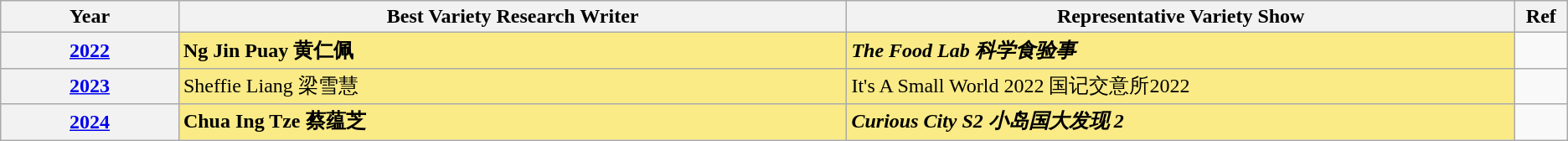<table class="wikitable sortable">
<tr>
<th scope="col" style="width:8%;">Year</th>
<th scope="col" style="width:30%;"><strong>Best Variety Research Writer</strong></th>
<th scope="col" style="width:30%;">Representative Variety Show</th>
<th class="unsortable" scope="col" style="width:2%;">Ref</th>
</tr>
<tr>
<th scope="row" style="text-align:center;"><strong><a href='#'>2022</a></strong></th>
<td style="background:#FAEB86;"><strong>Ng Jin Puay 黄仁佩</strong></td>
<td style="background:#FAEB86;"><strong><em>The Food Lab<em> 科学食验事<strong></td>
<td></td>
</tr>
<tr>
<th scope="row" style="text-align:center;"></strong><a href='#'>2023</a><strong></th>
<td style="background:#FAEB86;"></strong>Sheffie Liang 梁雪慧<strong></td>
<td style="background:#FAEB86;"></em></strong>It's A Small World 2022</em> 国记交意所2022</strong></td>
<td></td>
</tr>
<tr>
<th scope="row" style="text-align:center;"><strong><a href='#'>2024</a></strong></th>
<td style="background:#FAEB86;"><strong>Chua Ing Tze 蔡蕴芝</strong></td>
<td style="background:#FAEB86;"><strong><em>Curious City S2<em> 小岛国大发现 2<strong></td>
<td></td>
</tr>
</table>
